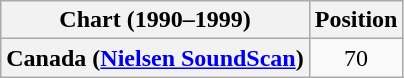<table class="wikitable plainrowheaders" style="text-align:center">
<tr>
<th>Chart (1990–1999)</th>
<th>Position</th>
</tr>
<tr>
<th scope="row">Canada (<a href='#'>Nielsen SoundScan</a>)</th>
<td>70</td>
</tr>
</table>
